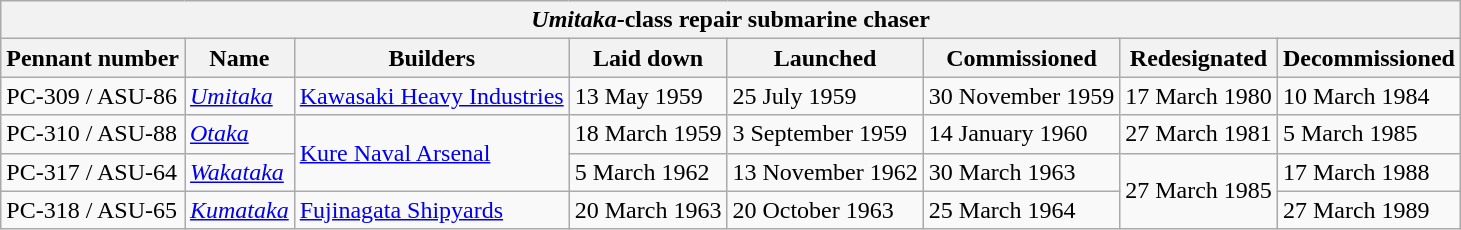<table class="wikitable">
<tr>
<th colspan="8"><em>Umitaka</em>-class repair submarine chaser</th>
</tr>
<tr>
<th>Pennant number</th>
<th>Name</th>
<th>Builders</th>
<th>Laid down</th>
<th>Launched</th>
<th>Commissioned</th>
<th>Redesignated</th>
<th>Decommissioned</th>
</tr>
<tr>
<td>PC-309 / ASU-86</td>
<td><em><a href='#'>Umitaka</a></em></td>
<td><a href='#'>Kawasaki Heavy Industries</a></td>
<td>13 May 1959</td>
<td>25 July 1959</td>
<td>30 November 1959</td>
<td>17 March 1980</td>
<td>10 March 1984</td>
</tr>
<tr>
<td>PC-310 / ASU-88</td>
<td><a href='#'><em>Otaka</em></a></td>
<td rowspan="2"><a href='#'>Kure Naval Arsenal</a></td>
<td>18 March 1959</td>
<td>3 September 1959</td>
<td>14 January 1960</td>
<td>27 March 1981</td>
<td>5 March 1985</td>
</tr>
<tr>
<td>PC-317 / ASU-64</td>
<td><em><a href='#'>Wakataka</a></em></td>
<td>5 March 1962</td>
<td>13 November 1962</td>
<td>30 March 1963</td>
<td rowspan="2">27 March 1985</td>
<td>17 March 1988</td>
</tr>
<tr>
<td>PC-318 / ASU-65</td>
<td><em><a href='#'>Kumataka</a></em></td>
<td><a href='#'>Fujinagata Shipyards</a></td>
<td>20 March 1963</td>
<td>20 October 1963</td>
<td>25 March 1964</td>
<td>27 March 1989</td>
</tr>
</table>
